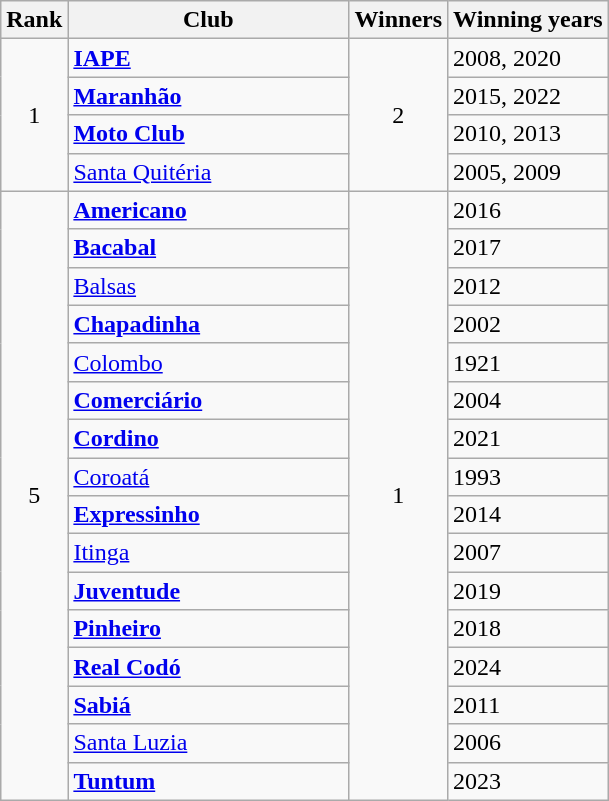<table class="wikitable sortable">
<tr>
<th>Rank</th>
<th style="width:180px">Club</th>
<th>Winners</th>
<th>Winning years</th>
</tr>
<tr>
<td rowspan=4 align=center>1</td>
<td><strong><a href='#'>IAPE</a></strong></td>
<td rowspan=4 align=center>2</td>
<td>2008, 2020</td>
</tr>
<tr>
<td><strong><a href='#'>Maranhão</a></strong></td>
<td>2015, 2022</td>
</tr>
<tr>
<td><strong><a href='#'>Moto Club</a></strong></td>
<td>2010, 2013</td>
</tr>
<tr>
<td><a href='#'>Santa Quitéria</a></td>
<td>2005, 2009</td>
</tr>
<tr>
<td rowspan=16 align=center>5</td>
<td><strong><a href='#'>Americano</a></strong></td>
<td rowspan=16 align=center>1</td>
<td>2016</td>
</tr>
<tr>
<td><strong><a href='#'>Bacabal</a></strong></td>
<td>2017</td>
</tr>
<tr>
<td><a href='#'>Balsas</a></td>
<td>2012</td>
</tr>
<tr>
<td><strong><a href='#'>Chapadinha</a></strong></td>
<td>2002</td>
</tr>
<tr>
<td><a href='#'>Colombo</a></td>
<td>1921</td>
</tr>
<tr>
<td><strong><a href='#'>Comerciário</a></strong></td>
<td>2004</td>
</tr>
<tr>
<td><strong><a href='#'>Cordino</a></strong></td>
<td>2021</td>
</tr>
<tr>
<td><a href='#'>Coroatá</a></td>
<td>1993</td>
</tr>
<tr>
<td><strong><a href='#'>Expressinho</a></strong></td>
<td>2014</td>
</tr>
<tr>
<td><a href='#'>Itinga</a></td>
<td>2007</td>
</tr>
<tr>
<td><strong><a href='#'>Juventude</a></strong></td>
<td>2019</td>
</tr>
<tr>
<td><strong><a href='#'>Pinheiro</a></strong></td>
<td>2018</td>
</tr>
<tr>
<td><strong><a href='#'>Real Codó</a></strong></td>
<td>2024</td>
</tr>
<tr>
<td><strong><a href='#'>Sabiá</a></strong></td>
<td>2011</td>
</tr>
<tr>
<td><a href='#'>Santa Luzia</a></td>
<td>2006</td>
</tr>
<tr>
<td><strong><a href='#'>Tuntum</a></strong></td>
<td>2023</td>
</tr>
</table>
